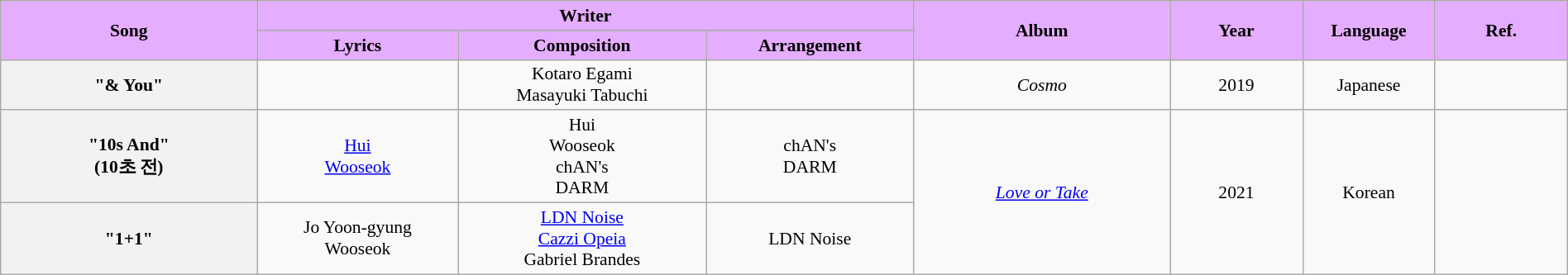<table class="wikitable" style="margin:0.5em auto; clear:both; font-size:.9em; text-align:center; width:100%">
<tr>
<th rowspan="2" style="width:200px; background:#E5ADFD;">Song</th>
<th colspan="3" style="width:700px; background:#E5ADFD;">Writer</th>
<th rowspan="2" style="width:200px; background:#E5ADFD;">Album</th>
<th rowspan="2" style="width:100px; background:#E5ADFD;">Year</th>
<th rowspan="2" style="width:100px; background:#E5ADFD;">Language</th>
<th rowspan="2" style="width:100px; background:#E5ADFD;">Ref.</th>
</tr>
<tr>
<th style=background:#E5ADFD;">Lyrics</th>
<th style=background:#E5ADFD;">Composition</th>
<th style=background:#E5ADFD;">Arrangement</th>
</tr>
<tr>
<th>"& You"</th>
<td></td>
<td>Kotaro Egami<br>Masayuki Tabuchi</td>
<td></td>
<td><em>Cosmo</em></td>
<td>2019</td>
<td>Japanese</td>
<td></td>
</tr>
<tr>
<th>"10s And" <br> (10초 전)</th>
<td><a href='#'>Hui</a><br><a href='#'>Wooseok</a></td>
<td>Hui<br>Wooseok<br>chAN's<br>DARM</td>
<td>chAN's<br>DARM</td>
<td rowspan="2"><em><a href='#'>Love or Take</a></em></td>
<td rowspan="2">2021</td>
<td rowspan="2">Korean</td>
<td rowspan="2"></td>
</tr>
<tr>
<th>"1+1"</th>
<td>Jo Yoon-gyung<br>Wooseok</td>
<td><a href='#'>LDN Noise</a><br><a href='#'>Cazzi Opeia</a><br>Gabriel Brandes</td>
<td>LDN Noise</td>
</tr>
</table>
